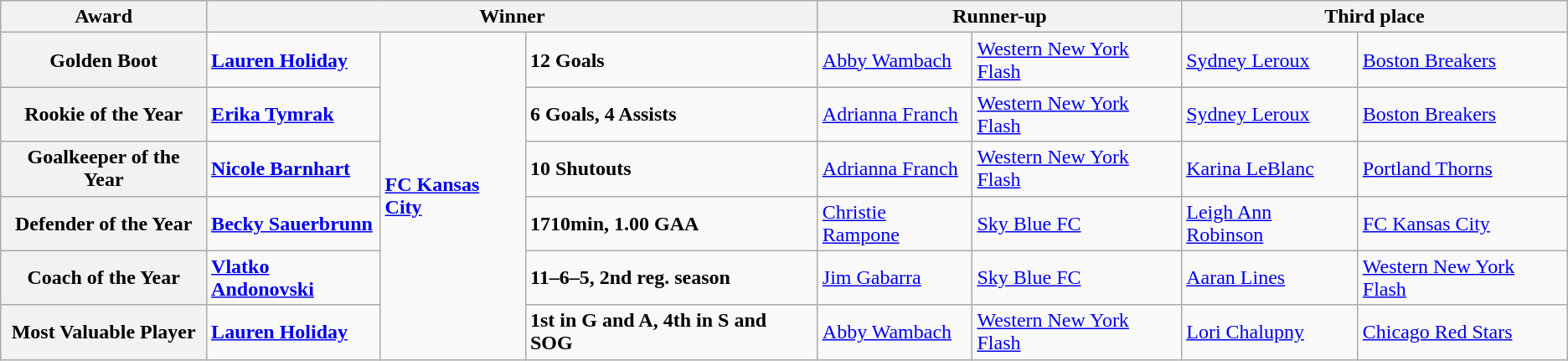<table class="wikitable">
<tr>
<th>Award</th>
<th colspan=3>Winner</th>
<th colspan=2>Runner-up</th>
<th colspan=2>Third place</th>
</tr>
<tr>
<th>Golden Boot </th>
<td><strong> <a href='#'>Lauren Holiday</a></strong></td>
<td rowspan=6><strong><a href='#'>FC Kansas City</a></strong></td>
<td><strong>12 Goals</strong></td>
<td> <a href='#'>Abby Wambach</a></td>
<td><a href='#'>Western New York Flash</a></td>
<td> <a href='#'>Sydney Leroux</a></td>
<td><a href='#'>Boston Breakers</a></td>
</tr>
<tr>
<th>Rookie of the Year </th>
<td><strong> <a href='#'>Erika Tymrak</a></strong></td>
<td><strong>6 Goals, 4 Assists</strong></td>
<td> <a href='#'>Adrianna Franch</a></td>
<td><a href='#'>Western New York Flash</a></td>
<td> <a href='#'>Sydney Leroux</a></td>
<td><a href='#'>Boston Breakers</a></td>
</tr>
<tr>
<th>Goalkeeper of the Year </th>
<td><strong> <a href='#'>Nicole Barnhart</a></strong></td>
<td><strong>10 Shutouts</strong></td>
<td> <a href='#'>Adrianna Franch</a></td>
<td><a href='#'>Western New York Flash</a></td>
<td> <a href='#'>Karina LeBlanc</a></td>
<td><a href='#'>Portland Thorns</a></td>
</tr>
<tr>
<th>Defender of the Year </th>
<td><strong> <a href='#'>Becky Sauerbrunn</a></strong></td>
<td><strong>1710min, 1.00 GAA</strong></td>
<td> <a href='#'>Christie Rampone</a></td>
<td><a href='#'>Sky Blue FC</a></td>
<td> <a href='#'>Leigh Ann Robinson</a></td>
<td><a href='#'>FC Kansas City</a></td>
</tr>
<tr>
<th>Coach of the Year </th>
<td><strong> <a href='#'>Vlatko Andonovski</a></strong></td>
<td><strong>11–6–5, 2nd reg. season</strong></td>
<td> <a href='#'>Jim Gabarra</a></td>
<td><a href='#'>Sky Blue FC</a></td>
<td> <a href='#'>Aaran Lines</a></td>
<td><a href='#'>Western New York Flash</a></td>
</tr>
<tr>
<th>Most Valuable Player </th>
<td><strong> <a href='#'>Lauren Holiday</a></strong></td>
<td><strong>1st in G and A, 4th in S and SOG</strong></td>
<td> <a href='#'>Abby Wambach</a></td>
<td><a href='#'>Western New York Flash</a></td>
<td> <a href='#'>Lori Chalupny</a></td>
<td><a href='#'>Chicago Red Stars</a></td>
</tr>
</table>
